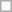<table class=wikitable>
<tr>
<td> </td>
</tr>
</table>
